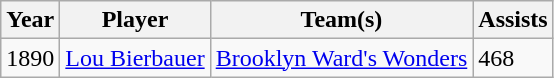<table class="wikitable sortable">
<tr>
<th>Year</th>
<th>Player</th>
<th>Team(s)</th>
<th>Assists</th>
</tr>
<tr>
<td>1890</td>
<td><a href='#'>Lou Bierbauer</a></td>
<td><a href='#'>Brooklyn Ward's Wonders</a></td>
<td>468</td>
</tr>
</table>
